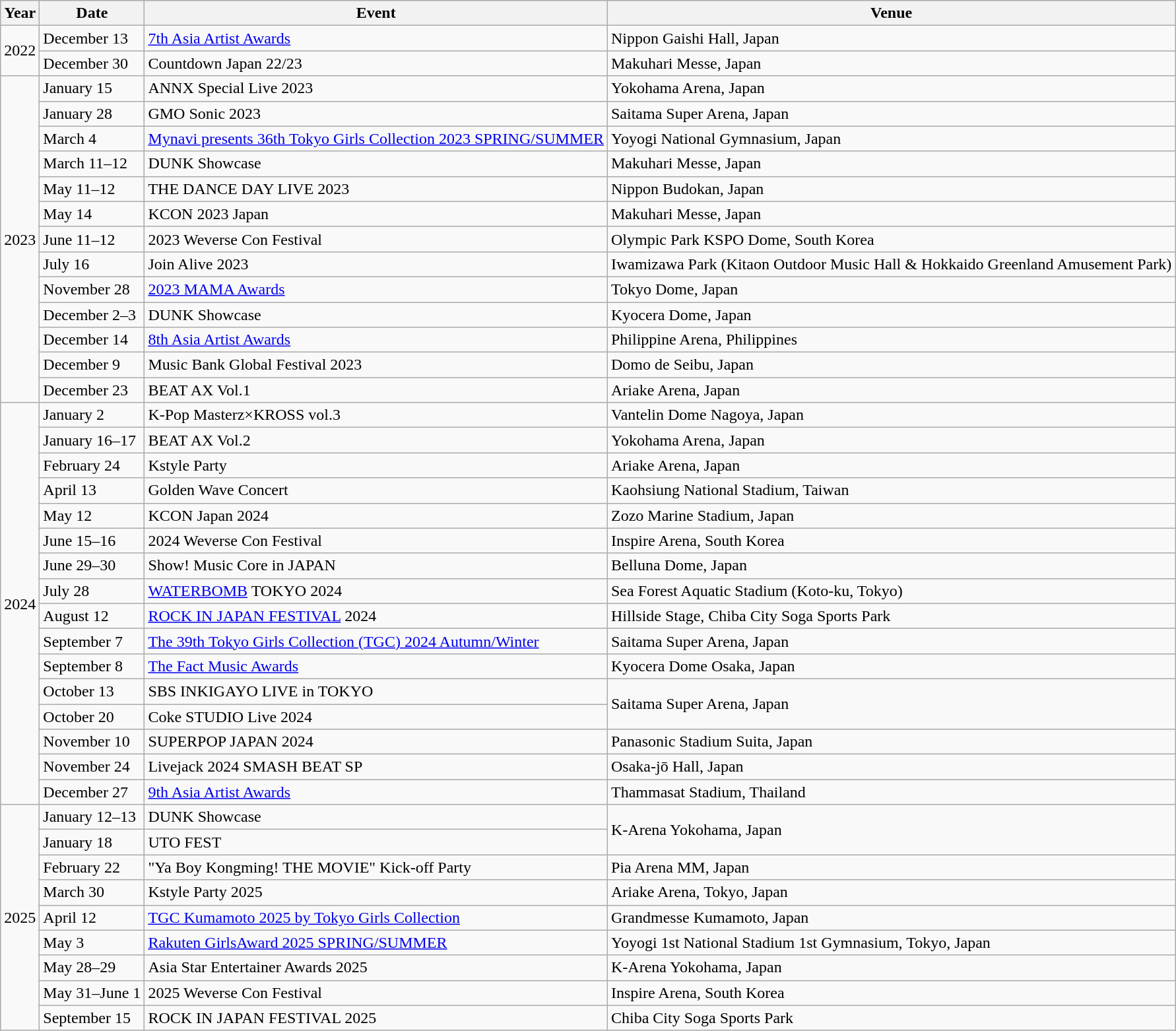<table class="wikitable">
<tr>
<th>Year</th>
<th>Date</th>
<th>Event</th>
<th>Venue</th>
</tr>
<tr>
<td rowspan="2">2022</td>
<td>December 13</td>
<td><a href='#'>7th Asia Artist Awards</a></td>
<td>Nippon Gaishi Hall, Japan</td>
</tr>
<tr>
<td>December 30</td>
<td>Countdown Japan 22/23</td>
<td>Makuhari Messe, Japan</td>
</tr>
<tr>
<td rowspan="13">2023</td>
<td>January 15</td>
<td>ANNX Special Live 2023</td>
<td>Yokohama Arena, Japan</td>
</tr>
<tr>
<td>January 28</td>
<td>GMO Sonic 2023</td>
<td>Saitama Super Arena, Japan</td>
</tr>
<tr>
<td>March 4</td>
<td><a href='#'>Mynavi presents 36th Tokyo Girls Collection 2023 SPRING/SUMMER</a></td>
<td>Yoyogi National Gymnasium, Japan</td>
</tr>
<tr>
<td>March 11–12</td>
<td>DUNK Showcase</td>
<td>Makuhari Messe, Japan</td>
</tr>
<tr>
<td>May 11–12</td>
<td>THE DANCE DAY LIVE 2023</td>
<td>Nippon Budokan, Japan</td>
</tr>
<tr>
<td>May 14</td>
<td>KCON 2023 Japan</td>
<td>Makuhari Messe, Japan</td>
</tr>
<tr>
<td>June 11–12</td>
<td>2023 Weverse Con Festival</td>
<td>Olympic Park KSPO Dome, South Korea</td>
</tr>
<tr>
<td>July 16</td>
<td>Join Alive 2023</td>
<td>Iwamizawa Park (Kitaon Outdoor Music Hall & Hokkaido Greenland Amusement Park)</td>
</tr>
<tr>
<td>November 28</td>
<td><a href='#'>2023 MAMA Awards</a></td>
<td>Tokyo Dome, Japan</td>
</tr>
<tr>
<td>December 2–3</td>
<td>DUNK Showcase</td>
<td>Kyocera Dome, Japan</td>
</tr>
<tr>
<td>December 14</td>
<td><a href='#'>8th Asia Artist Awards</a></td>
<td>Philippine Arena, Philippines</td>
</tr>
<tr>
<td>December 9</td>
<td>Music Bank Global Festival 2023</td>
<td>Domo de Seibu, Japan</td>
</tr>
<tr>
<td>December 23</td>
<td>BEAT AX Vol.1</td>
<td>Ariake Arena, Japan</td>
</tr>
<tr>
<td rowspan="16">2024</td>
<td>January 2</td>
<td>K-Pop Masterz×KROSS vol.3</td>
<td>Vantelin Dome Nagoya, Japan</td>
</tr>
<tr>
<td>January 16–17</td>
<td>BEAT AX Vol.2</td>
<td>Yokohama Arena, Japan</td>
</tr>
<tr>
<td>February 24</td>
<td>Kstyle Party</td>
<td>Ariake Arena, Japan</td>
</tr>
<tr>
<td>April 13</td>
<td>Golden Wave Concert</td>
<td>Kaohsiung National Stadium, Taiwan</td>
</tr>
<tr>
<td>May 12</td>
<td>KCON Japan 2024</td>
<td>Zozo Marine Stadium, Japan</td>
</tr>
<tr>
<td>June 15–16</td>
<td>2024 Weverse Con Festival</td>
<td>Inspire Arena, South Korea</td>
</tr>
<tr>
<td>June 29–30</td>
<td>Show! Music Core in JAPAN</td>
<td>Belluna Dome, Japan</td>
</tr>
<tr>
<td>July 28</td>
<td><a href='#'>WATERBOMB</a> TOKYO 2024</td>
<td>Sea Forest Aquatic Stadium (Koto-ku, Tokyo)</td>
</tr>
<tr>
<td>August 12</td>
<td><a href='#'>ROCK IN JAPAN FESTIVAL</a> 2024</td>
<td>Hillside Stage, Chiba City Soga Sports Park</td>
</tr>
<tr>
<td>September 7</td>
<td><a href='#'>The 39th Tokyo Girls Collection (TGC) 2024 Autumn/Winter</a></td>
<td>Saitama Super Arena, Japan</td>
</tr>
<tr>
<td>September 8</td>
<td><a href='#'>The Fact Music Awards</a></td>
<td>Kyocera Dome Osaka, Japan</td>
</tr>
<tr>
<td>October 13</td>
<td>SBS INKIGAYO LIVE in TOKYO</td>
<td rowspan="2">Saitama Super Arena, Japan</td>
</tr>
<tr>
<td>October 20</td>
<td>Coke STUDIO Live 2024</td>
</tr>
<tr>
<td>November 10</td>
<td>SUPERPOP JAPAN 2024</td>
<td>Panasonic Stadium Suita, Japan</td>
</tr>
<tr>
<td>November 24</td>
<td>Livejack 2024 SMASH BEAT SP</td>
<td>Osaka-jō Hall, Japan</td>
</tr>
<tr>
<td>December 27</td>
<td><a href='#'>9th Asia Artist Awards</a></td>
<td>Thammasat Stadium, Thailand</td>
</tr>
<tr>
<td rowspan="9">2025</td>
<td>January 12–13</td>
<td>DUNK Showcase</td>
<td rowspan="2">K-Arena Yokohama, Japan</td>
</tr>
<tr>
<td>January 18</td>
<td>UTO FEST</td>
</tr>
<tr>
<td>February 22</td>
<td>"Ya Boy Kongming! THE MOVIE" Kick-off Party</td>
<td>Pia Arena MM, Japan</td>
</tr>
<tr>
<td>March 30</td>
<td>Kstyle Party 2025</td>
<td>Ariake Arena, Tokyo, Japan</td>
</tr>
<tr>
<td>April 12</td>
<td><a href='#'>TGC Kumamoto 2025 by Tokyo Girls Collection</a></td>
<td>Grandmesse Kumamoto, Japan</td>
</tr>
<tr>
<td>May 3</td>
<td><a href='#'>Rakuten GirlsAward 2025 SPRING/SUMMER</a></td>
<td>Yoyogi 1st National Stadium 1st Gymnasium, Tokyo, Japan</td>
</tr>
<tr>
<td>May 28–29</td>
<td>Asia Star Entertainer Awards 2025</td>
<td>K-Arena Yokohama, Japan</td>
</tr>
<tr>
<td>May 31–June 1</td>
<td>2025 Weverse Con Festival</td>
<td>Inspire Arena, South Korea</td>
</tr>
<tr>
<td>September 15</td>
<td>ROCK IN JAPAN FESTIVAL 2025</td>
<td>Chiba City Soga Sports Park</td>
</tr>
</table>
